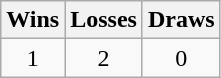<table class="wikitable">
<tr>
<th>Wins</th>
<th>Losses</th>
<th>Draws</th>
</tr>
<tr>
<td align=center>1</td>
<td align=center>2</td>
<td align=center>0</td>
</tr>
</table>
